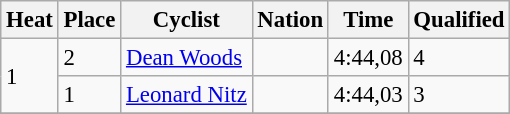<table class="wikitable" style="font-size:95%;">
<tr>
<th>Heat</th>
<th>Place</th>
<th>Cyclist</th>
<th>Nation</th>
<th>Time</th>
<th>Qualified</th>
</tr>
<tr>
<td rowspan=2>1</td>
<td>2</td>
<td><a href='#'>Dean Woods</a></td>
<td></td>
<td>4:44,08</td>
<td>4</td>
</tr>
<tr>
<td>1</td>
<td><a href='#'>Leonard Nitz</a></td>
<td></td>
<td>4:44,03</td>
<td>3</td>
</tr>
<tr>
</tr>
</table>
